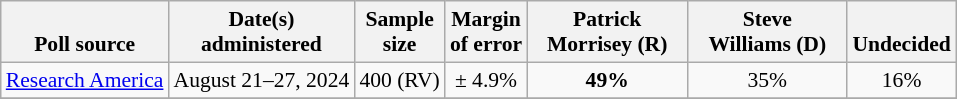<table class="wikitable" style="font-size:90%;text-align:center;">
<tr valign=bottom>
<th>Poll source</th>
<th>Date(s)<br>administered</th>
<th>Sample<br>size</th>
<th>Margin<br>of error</th>
<th style="width:100px;">Patrick<br>Morrisey (R)</th>
<th style="width:100px;">Steve<br>Williams (D)</th>
<th>Undecided</th>
</tr>
<tr>
<td style="text-align:left;"><a href='#'>Research America</a></td>
<td data-sort-value="2024-09-01">August 21–27, 2024</td>
<td>400 (RV)</td>
<td>± 4.9%</td>
<td><strong>49%</strong></td>
<td>35%</td>
<td>16%</td>
</tr>
<tr>
</tr>
</table>
